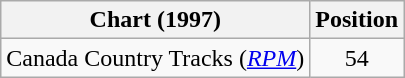<table class="wikitable sortable">
<tr>
<th scope="col">Chart (1997)</th>
<th scope="col">Position</th>
</tr>
<tr>
<td>Canada Country Tracks (<em><a href='#'>RPM</a></em>)</td>
<td align="center">54</td>
</tr>
</table>
